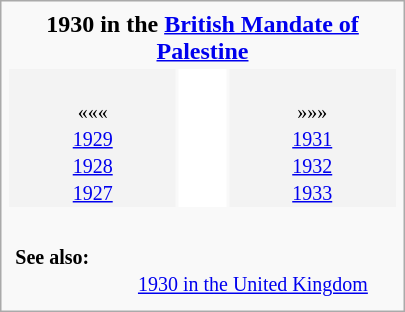<table class="infobox" style="text-align: center; width: 270px">
<tr>
<td align="center" colspan="3"><strong>1930 in the <a href='#'>British Mandate of Palestine</a></strong></td>
</tr>
<tr>
<td style="background-color: #f3f3f3"><br><small>«««<br><a href='#'>1929</a><br><a href='#'>1928</a><br><a href='#'>1927</a></small></td>
<td style="background: white" align="center"><br><table style="background: inherit">
<tr valign="top">
<td align="center"><br><div><br></div></td>
</tr>
</table>
</td>
<td style="background-color: #f3f3f3"><br><small>»»»<br><a href='#'>1931</a><br><a href='#'>1932</a><br><a href='#'>1933</a></small></td>
</tr>
<tr valign="top">
<td colspan="3"><br><table style="width: 100%; border-width: 0; margin: 0; padding: 0; border-collapse: yes">
<tr valign="top">
<th style="text-align: left"><small><strong>See also:</strong></small></th>
<td></td>
<td><br><small><a href='#'>1930 in the United Kingdom</a></small></td>
</tr>
</table>
</td>
</tr>
</table>
